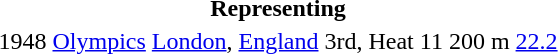<table>
<tr>
<th colspan="6">Representing </th>
</tr>
<tr>
<td>1948</td>
<td><a href='#'>Olympics</a></td>
<td><a href='#'>London</a>, <a href='#'>England</a></td>
<td>3rd, Heat 11</td>
<td>200 m</td>
<td><a href='#'>22.2</a></td>
</tr>
</table>
